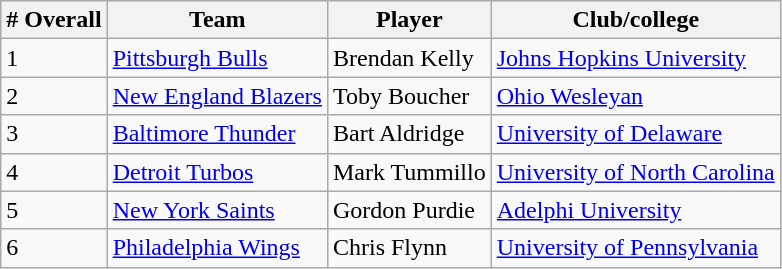<table class="wikitable">
<tr>
<th># Overall</th>
<th>Team</th>
<th>Player</th>
<th>Club/college</th>
</tr>
<tr>
<td>1</td>
<td><a href='#'>Pittsburgh Bulls</a></td>
<td>Brendan Kelly</td>
<td><a href='#'>Johns Hopkins University</a></td>
</tr>
<tr>
<td>2</td>
<td><a href='#'>New England Blazers</a></td>
<td>Toby Boucher</td>
<td><a href='#'>Ohio Wesleyan</a></td>
</tr>
<tr>
<td>3</td>
<td><a href='#'>Baltimore Thunder</a></td>
<td>Bart Aldridge</td>
<td><a href='#'>University of Delaware</a></td>
</tr>
<tr>
<td>4</td>
<td><a href='#'>Detroit Turbos</a></td>
<td>Mark Tummillo</td>
<td><a href='#'>University of North Carolina</a></td>
</tr>
<tr>
<td>5</td>
<td><a href='#'>New York Saints</a></td>
<td>Gordon Purdie</td>
<td><a href='#'>Adelphi University</a></td>
</tr>
<tr>
<td>6</td>
<td><a href='#'>Philadelphia Wings</a></td>
<td>Chris Flynn</td>
<td><a href='#'>University of Pennsylvania</a></td>
</tr>
</table>
